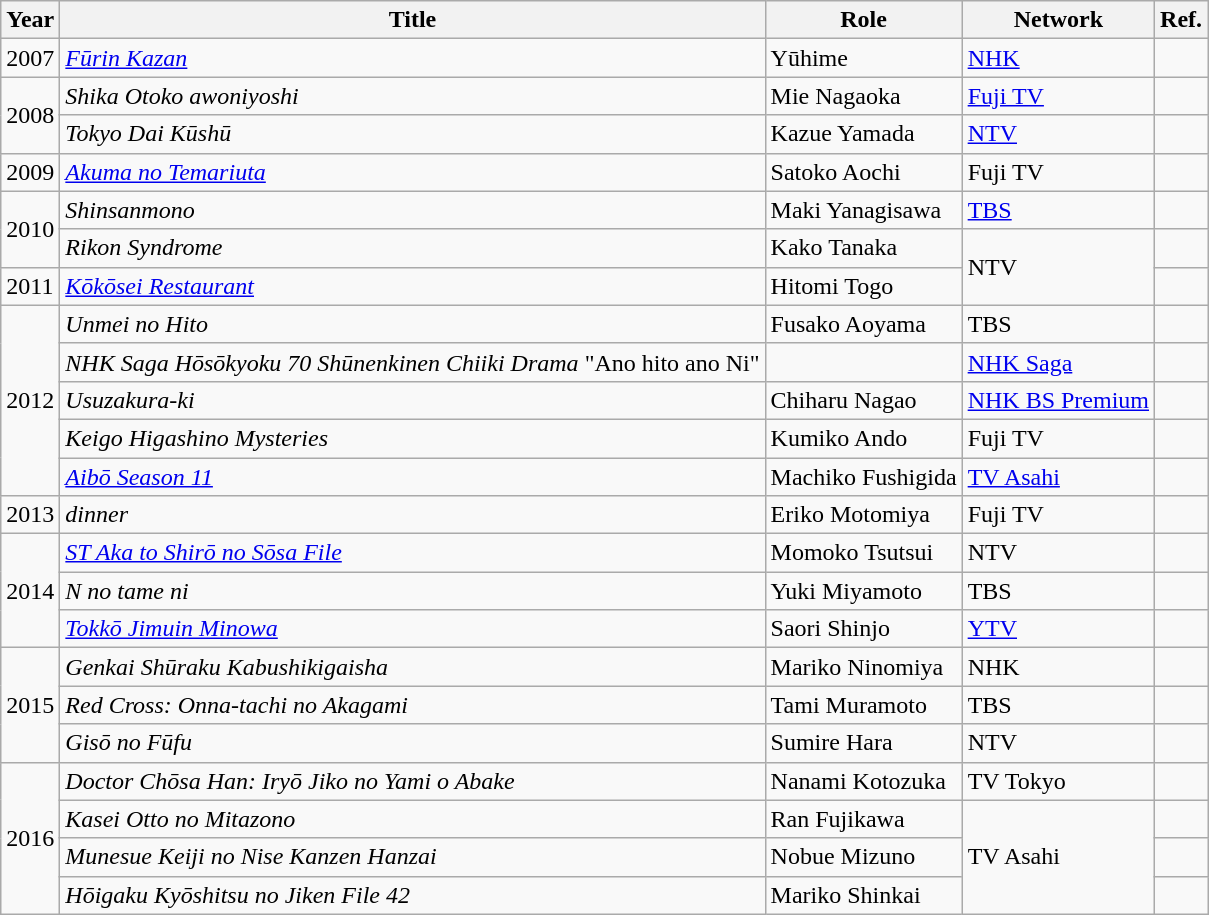<table class="wikitable">
<tr>
<th>Year</th>
<th>Title</th>
<th>Role</th>
<th>Network</th>
<th>Ref.</th>
</tr>
<tr>
<td>2007</td>
<td><em><a href='#'>Fūrin Kazan</a></em></td>
<td>Yūhime</td>
<td><a href='#'>NHK</a></td>
<td></td>
</tr>
<tr>
<td rowspan="2">2008</td>
<td><em>Shika Otoko awoniyoshi</em></td>
<td>Mie Nagaoka</td>
<td><a href='#'>Fuji TV</a></td>
<td></td>
</tr>
<tr>
<td><em>Tokyo Dai Kūshū</em></td>
<td>Kazue Yamada</td>
<td><a href='#'>NTV</a></td>
<td></td>
</tr>
<tr>
<td>2009</td>
<td><em><a href='#'>Akuma no Temariuta</a></em></td>
<td>Satoko Aochi</td>
<td>Fuji TV</td>
<td></td>
</tr>
<tr>
<td rowspan="2">2010</td>
<td><em>Shinsanmono</em></td>
<td>Maki Yanagisawa</td>
<td><a href='#'>TBS</a></td>
<td></td>
</tr>
<tr>
<td><em>Rikon Syndrome</em></td>
<td>Kako Tanaka</td>
<td rowspan="2">NTV</td>
<td></td>
</tr>
<tr>
<td>2011</td>
<td><em><a href='#'>Kōkōsei Restaurant</a></em></td>
<td>Hitomi Togo</td>
<td></td>
</tr>
<tr>
<td rowspan="5">2012</td>
<td><em>Unmei no Hito</em></td>
<td>Fusako Aoyama</td>
<td>TBS</td>
<td></td>
</tr>
<tr>
<td><em>NHK Saga Hōsōkyoku 70 Shūnenkinen Chiiki Drama</em> "Ano hito ano Ni"</td>
<td></td>
<td><a href='#'>NHK Saga</a></td>
<td></td>
</tr>
<tr>
<td><em>Usuzakura-ki</em></td>
<td>Chiharu Nagao</td>
<td><a href='#'>NHK BS Premium</a></td>
<td></td>
</tr>
<tr>
<td><em>Keigo Higashino Mysteries</em></td>
<td>Kumiko Ando</td>
<td>Fuji TV</td>
<td></td>
</tr>
<tr>
<td><em><a href='#'>Aibō Season 11</a></em></td>
<td>Machiko Fushigida</td>
<td><a href='#'>TV Asahi</a></td>
<td></td>
</tr>
<tr>
<td>2013</td>
<td><em>dinner</em></td>
<td>Eriko Motomiya</td>
<td>Fuji TV</td>
<td></td>
</tr>
<tr>
<td rowspan="3">2014</td>
<td><em><a href='#'>ST Aka to Shirō no Sōsa File</a></em></td>
<td>Momoko Tsutsui</td>
<td>NTV</td>
<td></td>
</tr>
<tr>
<td><em>N no tame ni</em></td>
<td>Yuki Miyamoto</td>
<td>TBS</td>
<td></td>
</tr>
<tr>
<td><em><a href='#'>Tokkō Jimuin Minowa</a></em></td>
<td>Saori Shinjo</td>
<td><a href='#'>YTV</a></td>
<td></td>
</tr>
<tr>
<td rowspan="3">2015</td>
<td><em>Genkai Shūraku Kabushikigaisha</em></td>
<td>Mariko Ninomiya</td>
<td>NHK</td>
<td></td>
</tr>
<tr>
<td><em>Red Cross: Onna-tachi no Akagami</em></td>
<td>Tami Muramoto</td>
<td>TBS</td>
<td></td>
</tr>
<tr>
<td><em>Gisō no Fūfu</em></td>
<td>Sumire Hara</td>
<td>NTV</td>
<td></td>
</tr>
<tr>
<td rowspan="4">2016</td>
<td><em>Doctor Chōsa Han: Iryō Jiko no Yami o Abake</em></td>
<td>Nanami Kotozuka</td>
<td>TV Tokyo</td>
<td></td>
</tr>
<tr>
<td><em>Kasei Otto no Mitazono</em></td>
<td>Ran Fujikawa</td>
<td rowspan="3">TV Asahi</td>
<td></td>
</tr>
<tr>
<td><em>Munesue Keiji no Nise Kanzen Hanzai</em></td>
<td>Nobue Mizuno</td>
<td></td>
</tr>
<tr>
<td><em>Hōigaku Kyōshitsu no Jiken File 42</em></td>
<td>Mariko Shinkai</td>
<td></td>
</tr>
</table>
